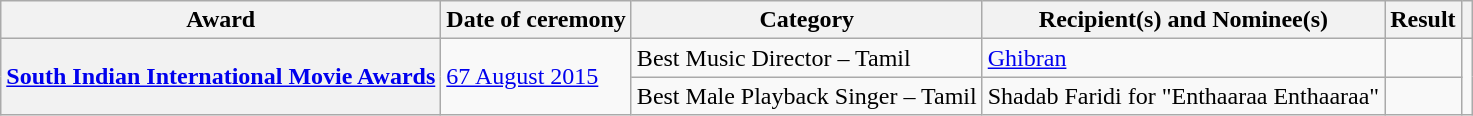<table class="wikitable plainrowheaders sortable">
<tr>
<th scope="col">Award</th>
<th scope="col">Date of ceremony</th>
<th scope="col">Category</th>
<th scope="col">Recipient(s) and Nominee(s)</th>
<th scope="col">Result</th>
<th scope="col" class="unsortable"></th>
</tr>
<tr>
<th rowspan="2" scope="row"><a href='#'>South Indian International Movie Awards</a></th>
<td rowspan="2"><a href='#'>67 August 2015</a></td>
<td>Best Music Director – Tamil</td>
<td><a href='#'>Ghibran</a></td>
<td></td>
<td rowspan="2" style="text-align:center;"><br></td>
</tr>
<tr>
<td>Best Male Playback Singer – Tamil</td>
<td>Shadab Faridi for "Enthaaraa Enthaaraa"</td>
<td></td>
</tr>
</table>
